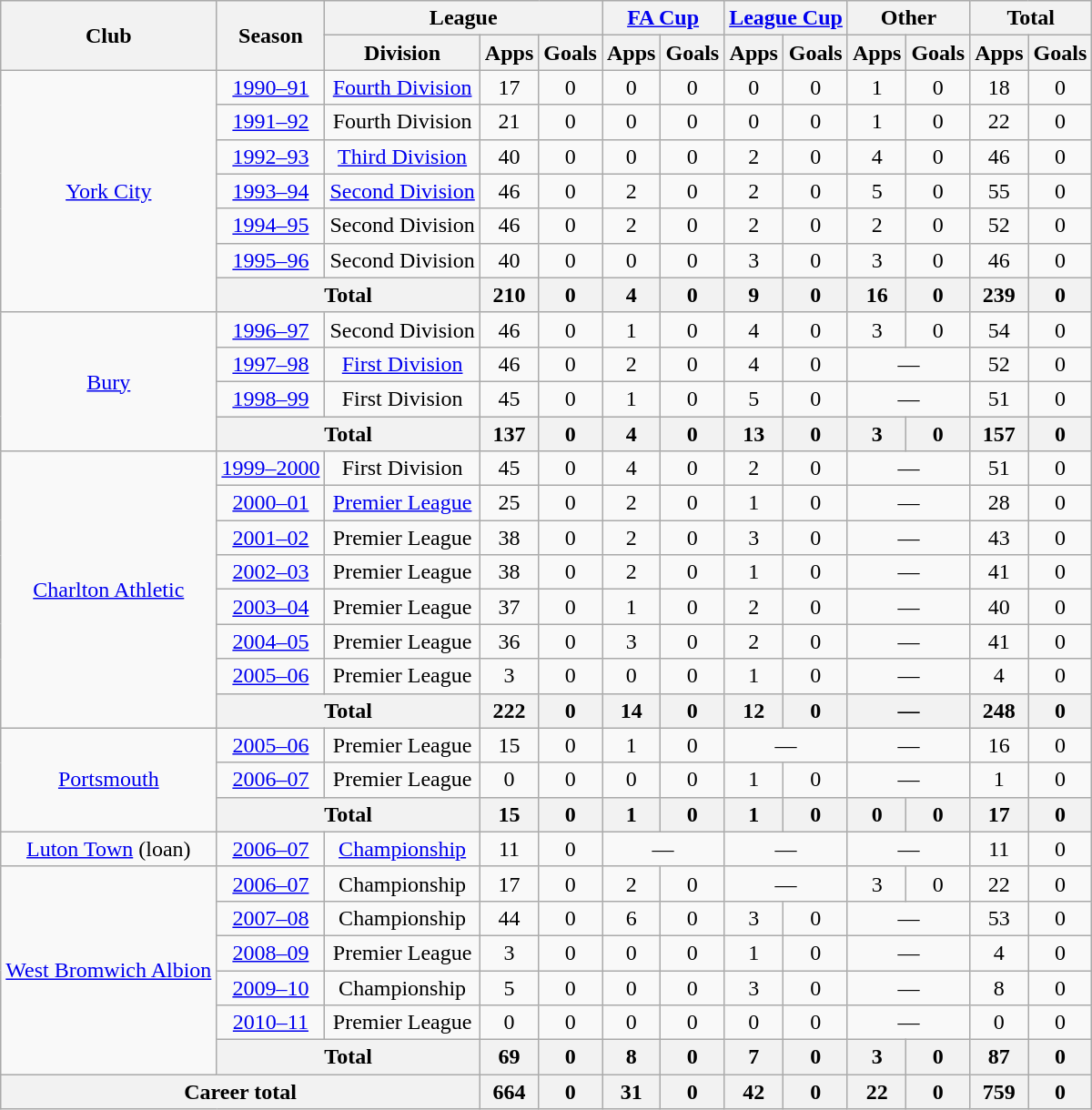<table class=wikitable style="text-align: center;">
<tr>
<th rowspan=2>Club</th>
<th rowspan=2>Season</th>
<th colspan=3>League</th>
<th colspan=2><a href='#'>FA Cup</a></th>
<th colspan=2><a href='#'>League Cup</a></th>
<th colspan=2>Other</th>
<th colspan=2>Total</th>
</tr>
<tr>
<th>Division</th>
<th>Apps</th>
<th>Goals</th>
<th>Apps</th>
<th>Goals</th>
<th>Apps</th>
<th>Goals</th>
<th>Apps</th>
<th>Goals</th>
<th>Apps</th>
<th>Goals</th>
</tr>
<tr>
<td rowspan=7><a href='#'>York City</a></td>
<td><a href='#'>1990–91</a></td>
<td><a href='#'>Fourth Division</a></td>
<td>17</td>
<td>0</td>
<td>0</td>
<td>0</td>
<td>0</td>
<td>0</td>
<td>1</td>
<td>0</td>
<td>18</td>
<td>0</td>
</tr>
<tr>
<td><a href='#'>1991–92</a></td>
<td>Fourth Division</td>
<td>21</td>
<td>0</td>
<td>0</td>
<td>0</td>
<td>0</td>
<td>0</td>
<td>1</td>
<td>0</td>
<td>22</td>
<td>0</td>
</tr>
<tr>
<td><a href='#'>1992–93</a></td>
<td><a href='#'>Third Division</a></td>
<td>40</td>
<td>0</td>
<td>0</td>
<td>0</td>
<td>2</td>
<td>0</td>
<td>4</td>
<td>0</td>
<td>46</td>
<td>0</td>
</tr>
<tr>
<td><a href='#'>1993–94</a></td>
<td><a href='#'>Second Division</a></td>
<td>46</td>
<td>0</td>
<td>2</td>
<td>0</td>
<td>2</td>
<td>0</td>
<td>5</td>
<td>0</td>
<td>55</td>
<td>0</td>
</tr>
<tr>
<td><a href='#'>1994–95</a></td>
<td>Second Division</td>
<td>46</td>
<td>0</td>
<td>2</td>
<td>0</td>
<td>2</td>
<td>0</td>
<td>2</td>
<td>0</td>
<td>52</td>
<td>0</td>
</tr>
<tr>
<td><a href='#'>1995–96</a></td>
<td>Second Division</td>
<td>40</td>
<td>0</td>
<td>0</td>
<td>0</td>
<td>3</td>
<td>0</td>
<td>3</td>
<td>0</td>
<td>46</td>
<td>0</td>
</tr>
<tr>
<th colspan=2>Total</th>
<th>210</th>
<th>0</th>
<th>4</th>
<th>0</th>
<th>9</th>
<th>0</th>
<th>16</th>
<th>0</th>
<th>239</th>
<th>0</th>
</tr>
<tr>
<td rowspan=4><a href='#'>Bury</a></td>
<td><a href='#'>1996–97</a></td>
<td>Second Division</td>
<td>46</td>
<td>0</td>
<td>1</td>
<td>0</td>
<td>4</td>
<td>0</td>
<td>3</td>
<td>0</td>
<td>54</td>
<td>0</td>
</tr>
<tr>
<td><a href='#'>1997–98</a></td>
<td><a href='#'>First Division</a></td>
<td>46</td>
<td>0</td>
<td>2</td>
<td>0</td>
<td>4</td>
<td>0</td>
<td colspan=2>—</td>
<td>52</td>
<td>0</td>
</tr>
<tr>
<td><a href='#'>1998–99</a></td>
<td>First Division</td>
<td>45</td>
<td>0</td>
<td>1</td>
<td>0</td>
<td>5</td>
<td>0</td>
<td colspan=2>—</td>
<td>51</td>
<td>0</td>
</tr>
<tr>
<th colspan=2>Total</th>
<th>137</th>
<th>0</th>
<th>4</th>
<th>0</th>
<th>13</th>
<th>0</th>
<th>3</th>
<th>0</th>
<th>157</th>
<th>0</th>
</tr>
<tr>
<td rowspan=8><a href='#'>Charlton Athletic</a></td>
<td><a href='#'>1999–2000</a></td>
<td>First Division</td>
<td>45</td>
<td>0</td>
<td>4</td>
<td>0</td>
<td>2</td>
<td>0</td>
<td colspan=2>—</td>
<td>51</td>
<td>0</td>
</tr>
<tr>
<td><a href='#'>2000–01</a></td>
<td><a href='#'>Premier League</a></td>
<td>25</td>
<td>0</td>
<td>2</td>
<td>0</td>
<td>1</td>
<td>0</td>
<td colspan=2>—</td>
<td>28</td>
<td>0</td>
</tr>
<tr>
<td><a href='#'>2001–02</a></td>
<td>Premier League</td>
<td>38</td>
<td>0</td>
<td>2</td>
<td>0</td>
<td>3</td>
<td>0</td>
<td colspan=2>—</td>
<td>43</td>
<td>0</td>
</tr>
<tr>
<td><a href='#'>2002–03</a></td>
<td>Premier League</td>
<td>38</td>
<td>0</td>
<td>2</td>
<td>0</td>
<td>1</td>
<td>0</td>
<td colspan="2">—</td>
<td>41</td>
<td>0</td>
</tr>
<tr>
<td><a href='#'>2003–04</a></td>
<td>Premier League</td>
<td>37</td>
<td>0</td>
<td>1</td>
<td>0</td>
<td>2</td>
<td>0</td>
<td colspan="2">—</td>
<td>40</td>
<td>0</td>
</tr>
<tr>
<td><a href='#'>2004–05</a></td>
<td>Premier League</td>
<td>36</td>
<td>0</td>
<td>3</td>
<td>0</td>
<td>2</td>
<td>0</td>
<td colspan="2">—</td>
<td>41</td>
<td>0</td>
</tr>
<tr>
<td><a href='#'>2005–06</a></td>
<td>Premier League</td>
<td>3</td>
<td>0</td>
<td>0</td>
<td>0</td>
<td>1</td>
<td>0</td>
<td colspan=2>—</td>
<td>4</td>
<td>0</td>
</tr>
<tr>
<th colspan=2>Total</th>
<th>222</th>
<th>0</th>
<th>14</th>
<th>0</th>
<th>12</th>
<th>0</th>
<th colspan=2>—</th>
<th>248</th>
<th>0</th>
</tr>
<tr>
<td rowspan=3><a href='#'>Portsmouth</a></td>
<td><a href='#'>2005–06</a></td>
<td>Premier League</td>
<td>15</td>
<td>0</td>
<td>1</td>
<td>0</td>
<td colspan=2>—</td>
<td colspan=2>—</td>
<td>16</td>
<td>0</td>
</tr>
<tr>
<td><a href='#'>2006–07</a></td>
<td>Premier League</td>
<td>0</td>
<td>0</td>
<td>0</td>
<td>0</td>
<td>1</td>
<td>0</td>
<td colspan=2>—</td>
<td>1</td>
<td>0</td>
</tr>
<tr>
<th colspan="2">Total</th>
<th>15</th>
<th>0</th>
<th>1</th>
<th>0</th>
<th>1</th>
<th>0</th>
<th>0</th>
<th>0</th>
<th>17</th>
<th>0</th>
</tr>
<tr>
<td><a href='#'>Luton Town</a> (loan)</td>
<td><a href='#'>2006–07</a></td>
<td><a href='#'>Championship</a></td>
<td>11</td>
<td>0</td>
<td colspan=2>—</td>
<td colspan=2>—</td>
<td colspan=2>—</td>
<td>11</td>
<td>0</td>
</tr>
<tr>
<td rowspan=6><a href='#'>West Bromwich Albion</a></td>
<td><a href='#'>2006–07</a></td>
<td>Championship</td>
<td>17</td>
<td>0</td>
<td>2</td>
<td>0</td>
<td colspan=2>—</td>
<td>3</td>
<td>0</td>
<td>22</td>
<td>0</td>
</tr>
<tr>
<td><a href='#'>2007–08</a></td>
<td>Championship</td>
<td>44</td>
<td>0</td>
<td>6</td>
<td>0</td>
<td>3</td>
<td>0</td>
<td colspan=2>—</td>
<td>53</td>
<td>0</td>
</tr>
<tr>
<td><a href='#'>2008–09</a></td>
<td>Premier League</td>
<td>3</td>
<td>0</td>
<td>0</td>
<td>0</td>
<td>1</td>
<td>0</td>
<td colspan=2>—</td>
<td>4</td>
<td>0</td>
</tr>
<tr>
<td><a href='#'>2009–10</a></td>
<td>Championship</td>
<td>5</td>
<td>0</td>
<td>0</td>
<td>0</td>
<td>3</td>
<td>0</td>
<td colspan=2>—</td>
<td>8</td>
<td>0</td>
</tr>
<tr>
<td><a href='#'>2010–11</a></td>
<td>Premier League</td>
<td>0</td>
<td>0</td>
<td>0</td>
<td>0</td>
<td>0</td>
<td>0</td>
<td colspan=2>—</td>
<td>0</td>
<td>0</td>
</tr>
<tr>
<th colspan=2>Total</th>
<th>69</th>
<th>0</th>
<th>8</th>
<th>0</th>
<th>7</th>
<th>0</th>
<th>3</th>
<th>0</th>
<th>87</th>
<th>0</th>
</tr>
<tr>
<th colspan=3>Career total</th>
<th>664</th>
<th>0</th>
<th>31</th>
<th>0</th>
<th>42</th>
<th>0</th>
<th>22</th>
<th>0</th>
<th>759</th>
<th>0</th>
</tr>
</table>
